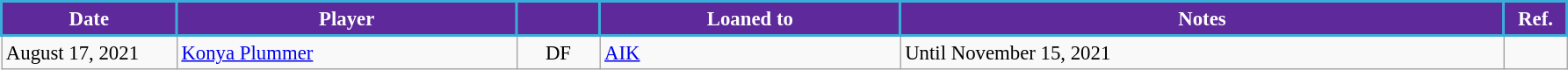<table class="wikitable" style="text-align:left; font-size:95%;">
<tr>
<th style="background:#5E299A; color:white; border:2px solid #3aadd9; width:125px;">Date</th>
<th style="background:#5E299A; color:white; border:2px solid #3aadd9; width:250px;">Player</th>
<th style="background:#5E299A; color:white; border:2px solid #3aadd9; width:55px;"></th>
<th style="background:#5E299A; color:white; border:2px solid #3aadd9; width:220px;">Loaned to</th>
<th style="background:#5E299A; color:white; border:2px solid #3aadd9; width:450px;">Notes</th>
<th style="background:#5E299A; color:white; border:2px solid #3aadd9; width:40px;">Ref.</th>
</tr>
<tr>
<td>August 17, 2021</td>
<td> <a href='#'>Konya Plummer</a></td>
<td style="text-align: center;">DF</td>
<td> <a href='#'>AIK</a></td>
<td>Until November 15, 2021</td>
<td></td>
</tr>
</table>
